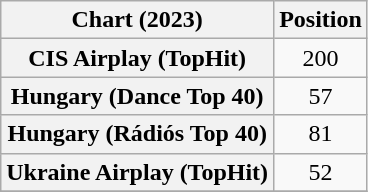<table class="wikitable sortable plainrowheaders" style="text-align:center;">
<tr>
<th scope="col">Chart (2023)</th>
<th scope="col">Position</th>
</tr>
<tr>
<th scope="row">CIS Airplay (TopHit)</th>
<td>200</td>
</tr>
<tr>
<th scope="row">Hungary (Dance Top 40)</th>
<td>57</td>
</tr>
<tr>
<th scope="row">Hungary (Rádiós Top 40)</th>
<td>81</td>
</tr>
<tr>
<th scope="row">Ukraine Airplay (TopHit)</th>
<td>52</td>
</tr>
<tr>
</tr>
</table>
